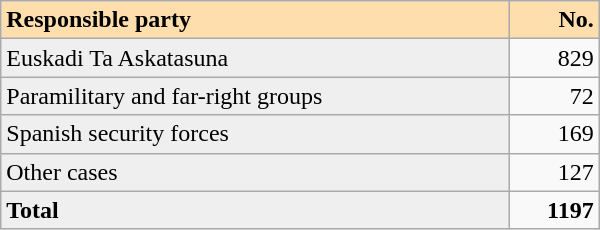<table class="wikitable" style="width:400px;">
<tr>
<th style="background:#ffdead; text-align:left;">Responsible party</th>
<th style="background:#ffdead; text-align:right;">No.</th>
</tr>
<tr>
<td style="background:#efefef; text-align:left;">Euskadi Ta Askatasuna</td>
<td style="text-align:right;">829</td>
</tr>
<tr>
<td style="background:#efefef; text-align:left;">Paramilitary and far-right groups</td>
<td style="text-align:right;">72</td>
</tr>
<tr>
<td style="background:#efefef; text-align:left;">Spanish security forces</td>
<td style="text-align:right;">169</td>
</tr>
<tr>
<td style="background:#efefef; text-align:left;">Other cases</td>
<td style="text-align:right;">127</td>
</tr>
<tr>
<td style="background:#efefef; text-align:left;"><strong>Total</strong></td>
<td style="text-align:right;"><strong>1197</strong></td>
</tr>
</table>
